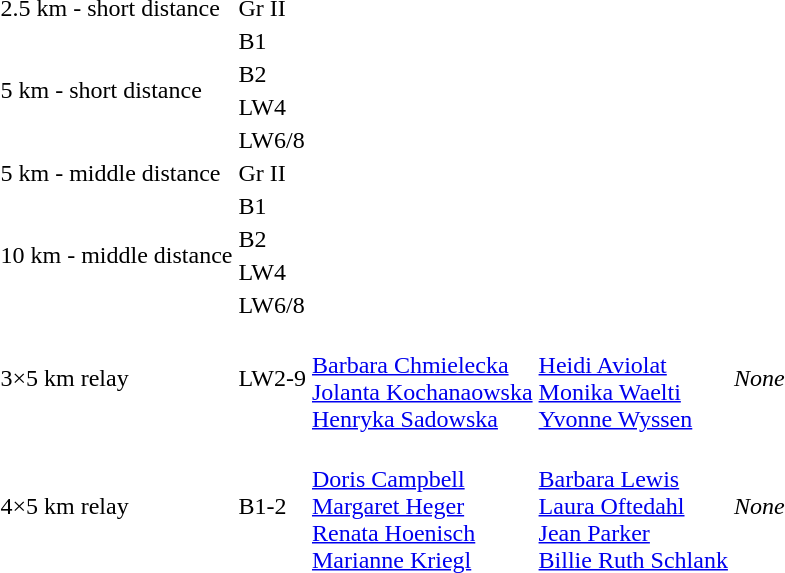<table>
<tr>
<td>2.5 km - short distance</td>
<td>Gr II<br></td>
<td></td>
<td></td>
<td></td>
</tr>
<tr>
<td rowspan="4">5 km - short distance</td>
<td>B1<br></td>
<td></td>
<td></td>
<td></td>
</tr>
<tr>
<td>B2<br></td>
<td></td>
<td></td>
<td></td>
</tr>
<tr>
<td>LW4<br></td>
<td></td>
<td></td>
<td></td>
</tr>
<tr>
<td>LW6/8<br></td>
<td></td>
<td></td>
<td></td>
</tr>
<tr>
<td rowspan="1">5 km - middle distance</td>
<td>Gr II<br></td>
<td></td>
<td></td>
<td></td>
</tr>
<tr>
<td rowspan="4">10 km - middle distance</td>
<td>B1<br></td>
<td></td>
<td></td>
<td></td>
</tr>
<tr>
<td>B2<br></td>
<td></td>
<td></td>
<td></td>
</tr>
<tr>
<td>LW4<br></td>
<td></td>
<td></td>
<td></td>
</tr>
<tr>
<td>LW6/8<br></td>
<td></td>
<td></td>
<td></td>
</tr>
<tr>
<td>3×5 km relay</td>
<td>LW2-9<br></td>
<td valign=top> <br> <a href='#'>Barbara Chmielecka</a> <br> <a href='#'>Jolanta Kochanaowska</a> <br> <a href='#'>Henryka Sadowska</a></td>
<td valign=top> <br> <a href='#'>Heidi Aviolat</a> <br> <a href='#'>Monika Waelti</a> <br> <a href='#'>Yvonne Wyssen</a></td>
<td align="center"><em>None</em></td>
</tr>
<tr>
<td>4×5 km relay</td>
<td>B1-2<br></td>
<td valign=top> <br> <a href='#'>Doris Campbell</a> <br> <a href='#'>Margaret Heger</a> <br> <a href='#'>Renata Hoenisch</a> <br> <a href='#'>Marianne Kriegl</a></td>
<td valign=top> <br> <a href='#'>Barbara Lewis</a> <br> <a href='#'>Laura Oftedahl</a> <br> <a href='#'>Jean Parker</a> <br> <a href='#'>Billie Ruth Schlank</a></td>
<td align="center"><em>None</em></td>
</tr>
</table>
